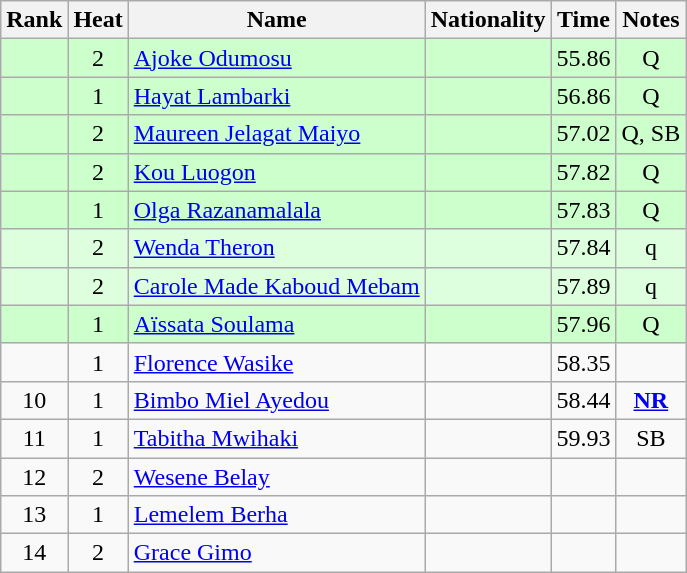<table class="wikitable sortable" style="text-align:center">
<tr>
<th>Rank</th>
<th>Heat</th>
<th>Name</th>
<th>Nationality</th>
<th>Time</th>
<th>Notes</th>
</tr>
<tr bgcolor=ccffcc>
<td></td>
<td>2</td>
<td align=left><a href='#'>Ajoke Odumosu</a></td>
<td align=left></td>
<td>55.86</td>
<td>Q</td>
</tr>
<tr bgcolor=ccffcc>
<td></td>
<td>1</td>
<td align=left><a href='#'>Hayat Lambarki</a></td>
<td align=left></td>
<td>56.86</td>
<td>Q</td>
</tr>
<tr bgcolor=ccffcc>
<td></td>
<td>2</td>
<td align=left><a href='#'>Maureen Jelagat Maiyo</a></td>
<td align=left></td>
<td>57.02</td>
<td>Q, SB</td>
</tr>
<tr bgcolor=ccffcc>
<td></td>
<td>2</td>
<td align=left><a href='#'>Kou Luogon</a></td>
<td align=left></td>
<td>57.82</td>
<td>Q</td>
</tr>
<tr bgcolor=ccffcc>
<td></td>
<td>1</td>
<td align=left><a href='#'>Olga Razanamalala</a></td>
<td align=left></td>
<td>57.83</td>
<td>Q</td>
</tr>
<tr bgcolor=ddffdd>
<td></td>
<td>2</td>
<td align=left><a href='#'>Wenda Theron</a></td>
<td align=left></td>
<td>57.84</td>
<td>q</td>
</tr>
<tr bgcolor=ddffdd>
<td></td>
<td>2</td>
<td align=left><a href='#'>Carole Made Kaboud Mebam</a></td>
<td align=left></td>
<td>57.89</td>
<td>q</td>
</tr>
<tr bgcolor=ccffcc>
<td></td>
<td>1</td>
<td align=left><a href='#'>Aïssata Soulama</a></td>
<td align=left></td>
<td>57.96</td>
<td>Q</td>
</tr>
<tr>
<td></td>
<td>1</td>
<td align=left><a href='#'>Florence Wasike</a></td>
<td align=left></td>
<td>58.35</td>
<td></td>
</tr>
<tr>
<td>10</td>
<td>1</td>
<td align=left><a href='#'>Bimbo Miel Ayedou</a></td>
<td align=left></td>
<td>58.44</td>
<td><strong><a href='#'>NR</a></strong></td>
</tr>
<tr>
<td>11</td>
<td>1</td>
<td align=left><a href='#'>Tabitha Mwihaki</a></td>
<td align=left></td>
<td>59.93</td>
<td>SB</td>
</tr>
<tr>
<td>12</td>
<td>2</td>
<td align=left><a href='#'>Wesene Belay</a></td>
<td align=left></td>
<td></td>
<td></td>
</tr>
<tr>
<td>13</td>
<td>1</td>
<td align=left><a href='#'>Lemelem Berha</a></td>
<td align=left></td>
<td></td>
<td></td>
</tr>
<tr>
<td>14</td>
<td>2</td>
<td align=left><a href='#'>Grace Gimo</a></td>
<td align=left></td>
<td></td>
<td></td>
</tr>
</table>
